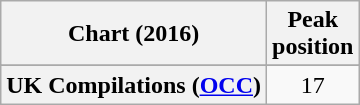<table class="wikitable sortable plainrowheaders" style="text-align:center">
<tr>
<th scope="col">Chart (2016)</th>
<th scope="col">Peak<br> position</th>
</tr>
<tr>
</tr>
<tr>
</tr>
<tr>
</tr>
<tr>
<th scope="row">UK Compilations (<a href='#'>OCC</a>)</th>
<td>17</td>
</tr>
</table>
